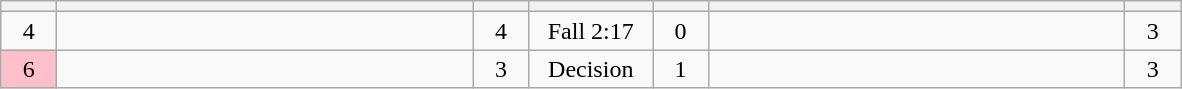<table class="wikitable" style="text-align: center;">
<tr>
<th width=30></th>
<th width=270></th>
<th width=30></th>
<th width=75></th>
<th width=30></th>
<th width=270></th>
<th width=30></th>
</tr>
<tr>
<td>4</td>
<td align=left></td>
<td>4</td>
<td>Fall 2:17</td>
<td>0</td>
<td align=left><strong></strong></td>
<td>3</td>
</tr>
<tr>
<td bgcolor=pink>6</td>
<td align=left></td>
<td>3</td>
<td>Decision</td>
<td>1</td>
<td align=left><strong></strong></td>
<td>3</td>
</tr>
</table>
